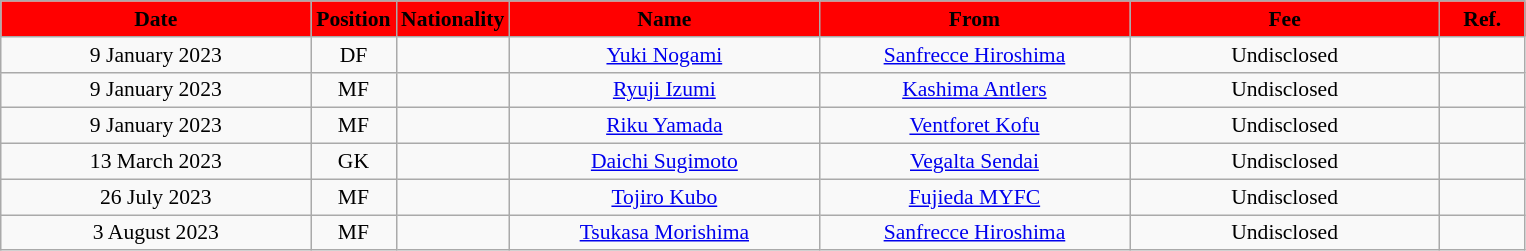<table class="wikitable"  style="text-align:center; font-size:90%; ">
<tr>
<th style="background:#FF0000; color:#000000; width:200px;">Date</th>
<th style="background:#FF0000; color:#000000; width:50px;">Position</th>
<th style="background:#FF0000; color:#000000; width:50px;">Nationality</th>
<th style="background:#FF0000; color:#000000; width:200px;">Name</th>
<th style="background:#FF0000; color:#000000; width:200px;">From</th>
<th style="background:#FF0000; color:#000000; width:200px;">Fee</th>
<th style="background:#FF0000; color:#000000; width:50px;">Ref.</th>
</tr>
<tr>
<td>9 January 2023</td>
<td>DF</td>
<td></td>
<td><a href='#'>Yuki Nogami</a></td>
<td><a href='#'>Sanfrecce Hiroshima</a></td>
<td>Undisclosed</td>
<td></td>
</tr>
<tr>
<td>9 January 2023</td>
<td>MF</td>
<td></td>
<td><a href='#'>Ryuji Izumi</a></td>
<td><a href='#'>Kashima Antlers</a></td>
<td>Undisclosed</td>
<td></td>
</tr>
<tr>
<td>9 January 2023</td>
<td>MF</td>
<td></td>
<td><a href='#'>Riku Yamada</a></td>
<td><a href='#'>Ventforet Kofu</a></td>
<td>Undisclosed</td>
<td></td>
</tr>
<tr>
<td>13 March 2023</td>
<td>GK</td>
<td></td>
<td><a href='#'>Daichi Sugimoto</a></td>
<td><a href='#'>Vegalta Sendai</a></td>
<td>Undisclosed</td>
<td></td>
</tr>
<tr>
<td>26 July 2023</td>
<td>MF</td>
<td></td>
<td><a href='#'>Tojiro Kubo</a></td>
<td><a href='#'>Fujieda MYFC</a></td>
<td>Undisclosed</td>
<td></td>
</tr>
<tr>
<td>3 August 2023</td>
<td>MF</td>
<td></td>
<td><a href='#'>Tsukasa Morishima</a></td>
<td><a href='#'>Sanfrecce Hiroshima</a></td>
<td>Undisclosed</td>
<td></td>
</tr>
</table>
